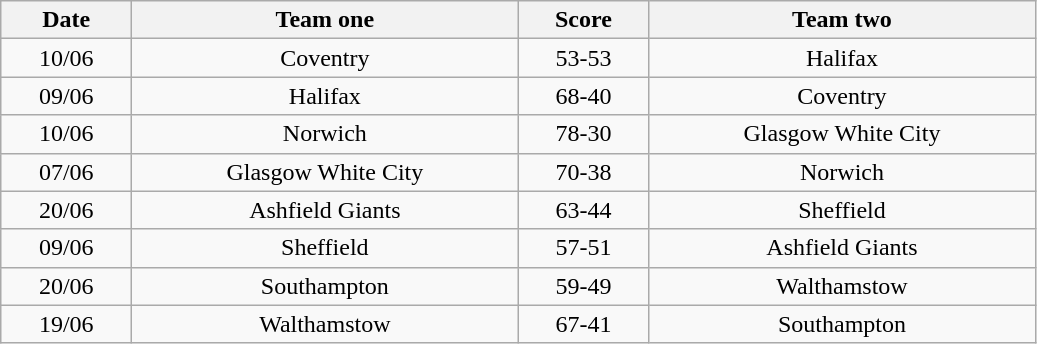<table class="wikitable" style="text-align: center">
<tr>
<th width=80>Date</th>
<th width=250>Team one</th>
<th width=80>Score</th>
<th width=250>Team two</th>
</tr>
<tr>
<td>10/06</td>
<td>Coventry</td>
<td>53-53</td>
<td>Halifax</td>
</tr>
<tr>
<td>09/06</td>
<td>Halifax</td>
<td>68-40</td>
<td>Coventry</td>
</tr>
<tr>
<td>10/06</td>
<td>Norwich</td>
<td>78-30</td>
<td>Glasgow White City</td>
</tr>
<tr>
<td>07/06</td>
<td>Glasgow White City</td>
<td>70-38</td>
<td>Norwich</td>
</tr>
<tr>
<td>20/06</td>
<td>Ashfield Giants</td>
<td>63-44</td>
<td>Sheffield</td>
</tr>
<tr>
<td>09/06</td>
<td>Sheffield</td>
<td>57-51</td>
<td>Ashfield Giants</td>
</tr>
<tr>
<td>20/06</td>
<td>Southampton</td>
<td>59-49</td>
<td>Walthamstow</td>
</tr>
<tr>
<td>19/06</td>
<td>Walthamstow</td>
<td>67-41</td>
<td>Southampton</td>
</tr>
</table>
